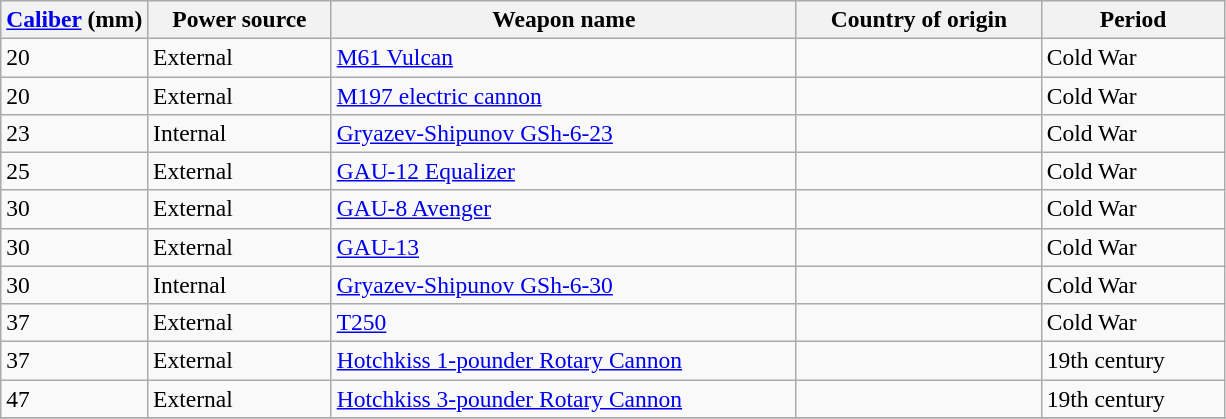<table class="wikitable sortable" style="font-size:98%;">
<tr>
<th width=12%><a href='#'>Caliber</a> (mm)</th>
<th width=15%>Power source</th>
<th width=38%>Weapon name</th>
<th width=20%>Country of origin</th>
<th width=15%>Period</th>
</tr>
<tr>
<td>20</td>
<td>External</td>
<td><a href='#'>M61 Vulcan</a></td>
<td></td>
<td>Cold War</td>
</tr>
<tr>
<td>20</td>
<td>External</td>
<td><a href='#'>M197 electric cannon</a></td>
<td></td>
<td>Cold War</td>
</tr>
<tr>
<td>23</td>
<td>Internal</td>
<td><a href='#'>Gryazev-Shipunov GSh-6-23</a></td>
<td></td>
<td>Cold War</td>
</tr>
<tr>
<td>25</td>
<td>External</td>
<td><a href='#'>GAU-12 Equalizer</a></td>
<td></td>
<td>Cold War</td>
</tr>
<tr>
<td>30</td>
<td>External</td>
<td><a href='#'>GAU-8 Avenger</a></td>
<td></td>
<td>Cold War</td>
</tr>
<tr>
<td>30</td>
<td>External</td>
<td><a href='#'>GAU-13</a></td>
<td></td>
<td>Cold War</td>
</tr>
<tr>
<td>30</td>
<td>Internal</td>
<td><a href='#'>Gryazev-Shipunov GSh-6-30</a></td>
<td></td>
<td>Cold War</td>
</tr>
<tr>
<td>37</td>
<td>External</td>
<td><a href='#'>T250</a></td>
<td></td>
<td>Cold War</td>
</tr>
<tr>
<td>37</td>
<td>External</td>
<td><a href='#'>Hotchkiss 1-pounder Rotary Cannon</a></td>
<td></td>
<td>19th century</td>
</tr>
<tr>
<td>47</td>
<td>External</td>
<td><a href='#'>Hotchkiss 3-pounder Rotary Cannon</a></td>
<td></td>
<td>19th century</td>
</tr>
<tr>
</tr>
</table>
